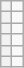<table class="wikitable">
<tr>
<th></th>
<td></td>
</tr>
<tr>
<th></th>
<td></td>
</tr>
<tr>
<th></th>
<td></td>
</tr>
<tr>
<th></th>
<td></td>
</tr>
<tr>
<th></th>
<td></td>
</tr>
<tr>
<th></th>
<td></td>
</tr>
</table>
